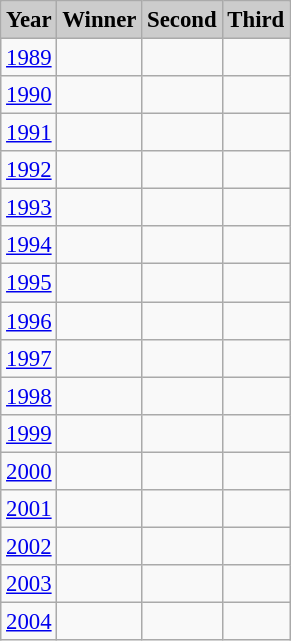<table class="wikitable sortable" style="font-size:95%">
<tr>
<td bgcolor="#CCCCCC"><strong>Year</strong></td>
<td bgcolor="#CCCCCC"><strong>Winner</strong></td>
<td bgcolor="#CCCCCC"><strong>Second</strong></td>
<td bgcolor="#CCCCCC"><strong>Third</strong></td>
</tr>
<tr>
<td><a href='#'>1989</a></td>
<td> </td>
<td> </td>
<td> </td>
</tr>
<tr ----bgcolor="#EFEFEF">
<td><a href='#'>1990</a></td>
<td> </td>
<td> </td>
<td> </td>
</tr>
<tr>
<td><a href='#'>1991</a></td>
<td> </td>
<td> </td>
<td> </td>
</tr>
<tr ----bgcolor="#EFEFEF">
<td><a href='#'>1992</a></td>
<td> </td>
<td> </td>
<td> </td>
</tr>
<tr>
<td><a href='#'>1993</a></td>
<td> </td>
<td> </td>
<td> </td>
</tr>
<tr ----bgcolor="#EFEFEF">
<td><a href='#'>1994</a></td>
<td> </td>
<td> </td>
<td> </td>
</tr>
<tr>
<td><a href='#'>1995</a></td>
<td> </td>
<td> </td>
<td> </td>
</tr>
<tr ----bgcolor="#EFEFEF">
<td><a href='#'>1996</a></td>
<td> </td>
<td> </td>
<td> </td>
</tr>
<tr>
<td><a href='#'>1997</a></td>
<td> </td>
<td> </td>
<td> </td>
</tr>
<tr ----bgcolor="#EFEFEF">
<td><a href='#'>1998</a></td>
<td> </td>
<td> </td>
<td> </td>
</tr>
<tr>
<td><a href='#'>1999</a></td>
<td> </td>
<td> </td>
<td> </td>
</tr>
<tr ----bgcolor="#EFEFEF">
<td><a href='#'>2000</a></td>
<td> </td>
<td> </td>
<td> </td>
</tr>
<tr>
<td><a href='#'>2001</a></td>
<td> </td>
<td> </td>
<td> </td>
</tr>
<tr ----bgcolor="#EFEFEF">
<td><a href='#'>2002</a></td>
<td> </td>
<td> </td>
<td> </td>
</tr>
<tr>
<td><a href='#'>2003</a></td>
<td> </td>
<td> </td>
<td> </td>
</tr>
<tr ----bgcolor="#EFEFEF">
<td><a href='#'>2004</a></td>
<td> </td>
<td> </td>
<td> </td>
</tr>
</table>
